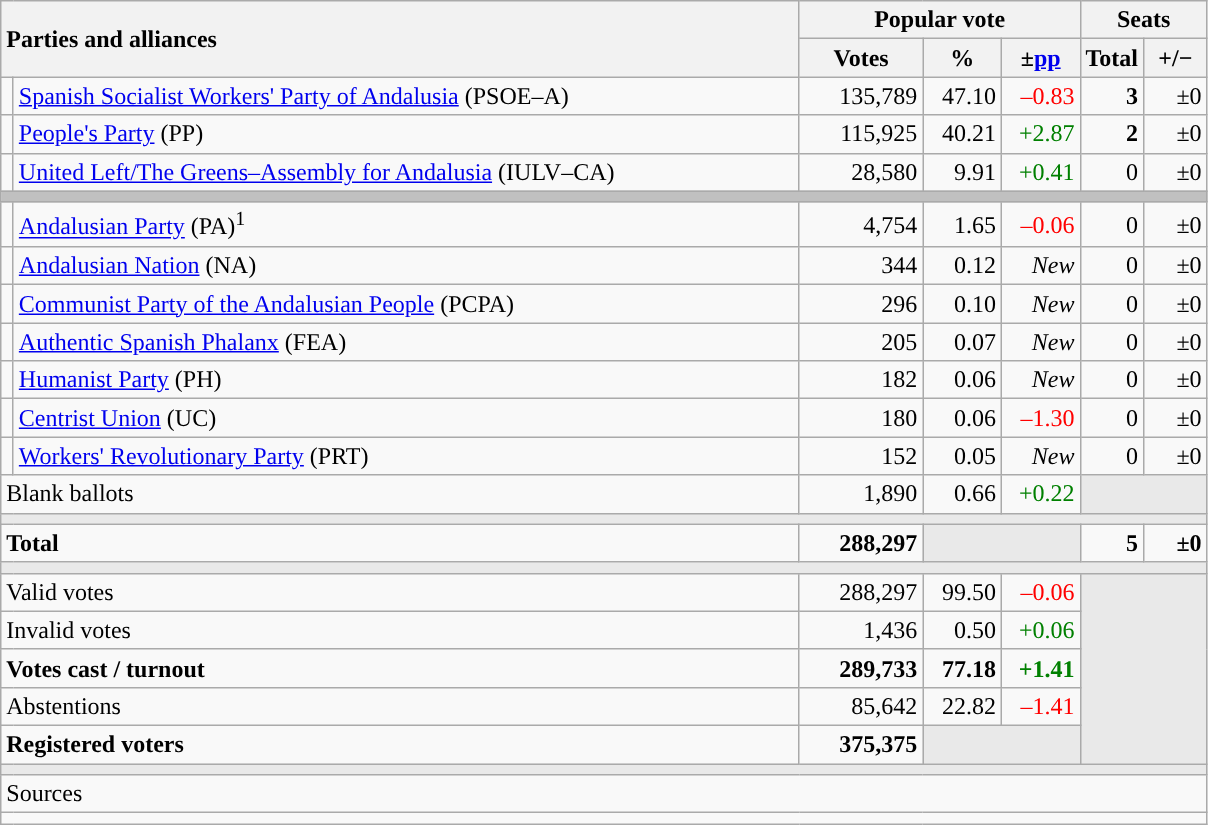<table class="wikitable" style="text-align:right;">
<tr>
<th style="text-align:left;" rowspan="2" colspan="2" width="525">Parties and alliances</th>
<th colspan="3">Popular vote</th>
<th colspan="2">Seats</th>
</tr>
<tr>
<th width="75">Votes</th>
<th width="45">%</th>
<th width="45">±<a href='#'>pp</a></th>
<th width="35">Total</th>
<th width="35">+/−</th>
</tr>
<tr>
<td width="1" style="color:inherit;background:"></td>
<td align="left"><a href='#'>Spanish Socialist Workers' Party of Andalusia</a> (PSOE–A)</td>
<td>135,789</td>
<td>47.10</td>
<td style="color:red;">–0.83</td>
<td><strong>3</strong></td>
<td>±0</td>
</tr>
<tr>
<td style="color:inherit;background:"></td>
<td align="left"><a href='#'>People's Party</a> (PP)</td>
<td>115,925</td>
<td>40.21</td>
<td style="color:green;">+2.87</td>
<td><strong>2</strong></td>
<td>±0</td>
</tr>
<tr>
<td style="color:inherit;background:"></td>
<td align="left"><a href='#'>United Left/The Greens–Assembly for Andalusia</a> (IULV–CA)</td>
<td>28,580</td>
<td>9.91</td>
<td style="color:green;">+0.41</td>
<td>0</td>
<td>±0</td>
</tr>
<tr>
<td colspan="7" bgcolor="#C0C0C0"></td>
</tr>
<tr>
<td style="color:inherit;background:"></td>
<td align="left"><a href='#'>Andalusian Party</a> (PA)<sup>1</sup></td>
<td>4,754</td>
<td>1.65</td>
<td style="color:red;">–0.06</td>
<td>0</td>
<td>±0</td>
</tr>
<tr>
<td style="color:inherit;background:"></td>
<td align="left"><a href='#'>Andalusian Nation</a> (NA)</td>
<td>344</td>
<td>0.12</td>
<td><em>New</em></td>
<td>0</td>
<td>±0</td>
</tr>
<tr>
<td style="color:inherit;background:"></td>
<td align="left"><a href='#'>Communist Party of the Andalusian People</a> (PCPA)</td>
<td>296</td>
<td>0.10</td>
<td><em>New</em></td>
<td>0</td>
<td>±0</td>
</tr>
<tr>
<td style="color:inherit;background:"></td>
<td align="left"><a href='#'>Authentic Spanish Phalanx</a> (FEA)</td>
<td>205</td>
<td>0.07</td>
<td><em>New</em></td>
<td>0</td>
<td>±0</td>
</tr>
<tr>
<td style="color:inherit;background:"></td>
<td align="left"><a href='#'>Humanist Party</a> (PH)</td>
<td>182</td>
<td>0.06</td>
<td><em>New</em></td>
<td>0</td>
<td>±0</td>
</tr>
<tr>
<td style="color:inherit;background:"></td>
<td align="left"><a href='#'>Centrist Union</a> (UC)</td>
<td>180</td>
<td>0.06</td>
<td style="color:red;">–1.30</td>
<td>0</td>
<td>±0</td>
</tr>
<tr>
<td style="color:inherit;background:"></td>
<td align="left"><a href='#'>Workers' Revolutionary Party</a> (PRT)</td>
<td>152</td>
<td>0.05</td>
<td><em>New</em></td>
<td>0</td>
<td>±0</td>
</tr>
<tr>
<td align="left" colspan="2">Blank ballots</td>
<td>1,890</td>
<td>0.66</td>
<td style="color:green;">+0.22</td>
<td bgcolor="#E9E9E9" colspan="2"></td>
</tr>
<tr>
<td colspan="7" bgcolor="#E9E9E9"></td>
</tr>
<tr style="font-weight:bold;">
<td align="left" colspan="2">Total</td>
<td>288,297</td>
<td bgcolor="#E9E9E9" colspan="2"></td>
<td>5</td>
<td>±0</td>
</tr>
<tr>
<td colspan="7" bgcolor="#E9E9E9"></td>
</tr>
<tr>
<td align="left" colspan="2">Valid votes</td>
<td>288,297</td>
<td>99.50</td>
<td style="color:red;">–0.06</td>
<td bgcolor="#E9E9E9" colspan="2" rowspan="5"></td>
</tr>
<tr>
<td align="left" colspan="2">Invalid votes</td>
<td>1,436</td>
<td>0.50</td>
<td style="color:green;">+0.06</td>
</tr>
<tr style="font-weight:bold;">
<td align="left" colspan="2">Votes cast / turnout</td>
<td>289,733</td>
<td>77.18</td>
<td style="color:green;">+1.41</td>
</tr>
<tr>
<td align="left" colspan="2">Abstentions</td>
<td>85,642</td>
<td>22.82</td>
<td style="color:red;">–1.41</td>
</tr>
<tr style="font-weight:bold;">
<td align="left" colspan="2">Registered voters</td>
<td>375,375</td>
<td bgcolor="#E9E9E9" colspan="2"></td>
</tr>
<tr>
<td colspan="7" bgcolor="#E9E9E9"></td>
</tr>
<tr>
<td align="left" colspan="7">Sources</td>
</tr>
<tr>
<td colspan="7" style="text-align:left; max-width:790px;"></td>
</tr>
</table>
